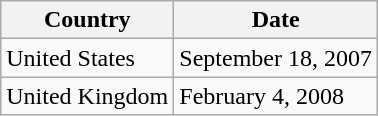<table class="wikitable">
<tr>
<th>Country</th>
<th>Date</th>
</tr>
<tr>
<td>United States</td>
<td>September 18, 2007</td>
</tr>
<tr>
<td>United Kingdom</td>
<td>February 4, 2008</td>
</tr>
</table>
